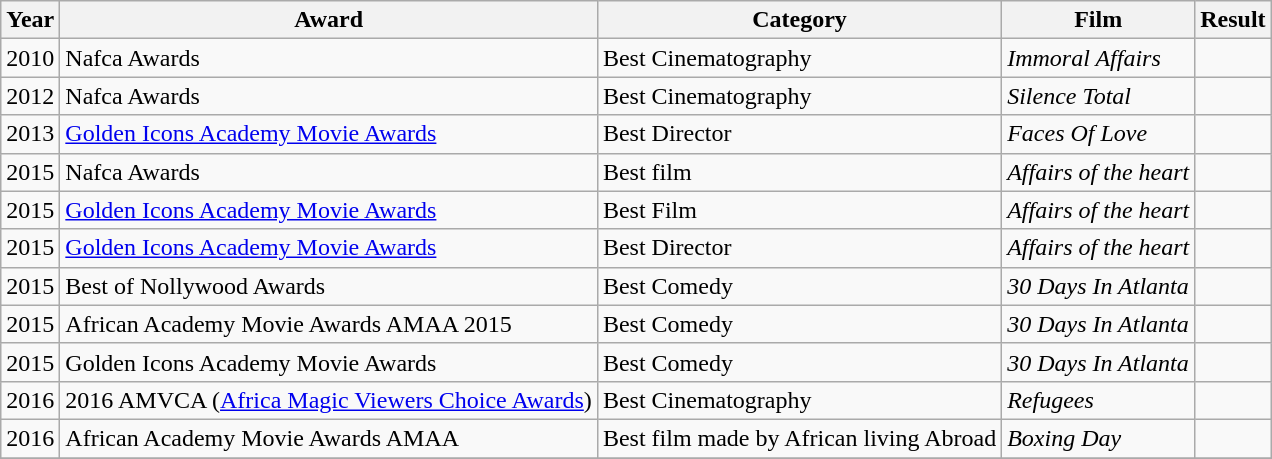<table class="wikitable plainrowheaders sortable">
<tr>
<th>Year</th>
<th>Award</th>
<th>Category</th>
<th>Film</th>
<th>Result</th>
</tr>
<tr>
<td>2010</td>
<td>Nafca Awards</td>
<td>Best Cinematography</td>
<td><em>Immoral Affairs</em></td>
<td></td>
</tr>
<tr>
<td>2012</td>
<td>Nafca Awards</td>
<td>Best Cinematography</td>
<td><em>Silence Total</em></td>
<td></td>
</tr>
<tr>
<td>2013</td>
<td><a href='#'>Golden Icons Academy Movie Awards</a></td>
<td>Best Director</td>
<td><em>Faces Of Love</em></td>
<td></td>
</tr>
<tr>
<td>2015</td>
<td>Nafca Awards</td>
<td>Best film</td>
<td><em>Affairs of the heart</em></td>
<td></td>
</tr>
<tr>
<td>2015</td>
<td><a href='#'>Golden Icons Academy Movie Awards</a></td>
<td>Best Film</td>
<td><em>Affairs of the heart</em></td>
<td></td>
</tr>
<tr>
<td>2015</td>
<td><a href='#'>Golden Icons Academy Movie Awards</a></td>
<td>Best Director</td>
<td><em>Affairs of the heart</em></td>
<td></td>
</tr>
<tr>
<td>2015</td>
<td>Best of Nollywood Awards</td>
<td>Best Comedy</td>
<td><em>30 Days In Atlanta</em></td>
<td></td>
</tr>
<tr>
<td>2015</td>
<td>African Academy Movie Awards AMAA 2015</td>
<td>Best Comedy</td>
<td><em>30 Days In Atlanta</em></td>
<td></td>
</tr>
<tr>
<td>2015</td>
<td>Golden Icons Academy Movie Awards</td>
<td>Best Comedy</td>
<td><em>30 Days In Atlanta</em></td>
<td></td>
</tr>
<tr>
<td>2016</td>
<td>2016 AMVCA (<a href='#'>Africa Magic Viewers Choice Awards</a>)</td>
<td>Best Cinematography</td>
<td><em>Refugees</em></td>
<td></td>
</tr>
<tr>
<td>2016</td>
<td>African Academy Movie Awards AMAA</td>
<td>Best film made by African living Abroad</td>
<td><em>Boxing Day</em></td>
<td></td>
</tr>
<tr>
</tr>
</table>
